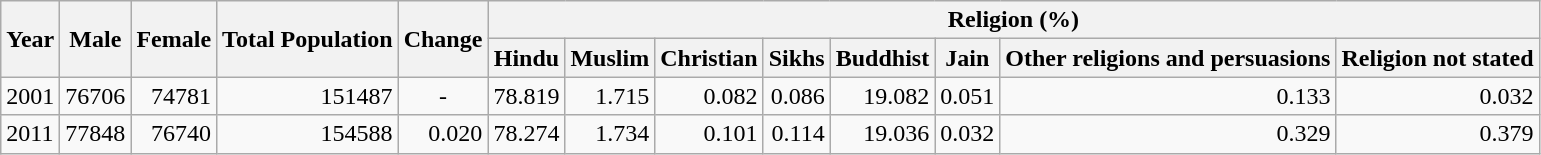<table class="wikitable">
<tr>
<th rowspan="2">Year</th>
<th rowspan="2">Male</th>
<th rowspan="2">Female</th>
<th rowspan="2">Total Population</th>
<th rowspan="2">Change</th>
<th colspan="8">Religion (%)</th>
</tr>
<tr>
<th>Hindu</th>
<th>Muslim</th>
<th>Christian</th>
<th>Sikhs</th>
<th>Buddhist</th>
<th>Jain</th>
<th>Other religions and persuasions</th>
<th>Religion not stated</th>
</tr>
<tr>
<td>2001</td>
<td style="text-align:right;">76706</td>
<td style="text-align:right;">74781</td>
<td style="text-align:right;">151487</td>
<td style="text-align:center;">-</td>
<td style="text-align:right;">78.819</td>
<td style="text-align:right;">1.715</td>
<td style="text-align:right;">0.082</td>
<td style="text-align:right;">0.086</td>
<td style="text-align:right;">19.082</td>
<td style="text-align:right;">0.051</td>
<td style="text-align:right;">0.133</td>
<td style="text-align:right;">0.032</td>
</tr>
<tr>
<td>2011</td>
<td style="text-align:right;">77848</td>
<td style="text-align:right;">76740</td>
<td style="text-align:right;">154588</td>
<td style="text-align:right;">0.020</td>
<td style="text-align:right;">78.274</td>
<td style="text-align:right;">1.734</td>
<td style="text-align:right;">0.101</td>
<td style="text-align:right;">0.114</td>
<td style="text-align:right;">19.036</td>
<td style="text-align:right;">0.032</td>
<td style="text-align:right;">0.329</td>
<td style="text-align:right;">0.379</td>
</tr>
</table>
